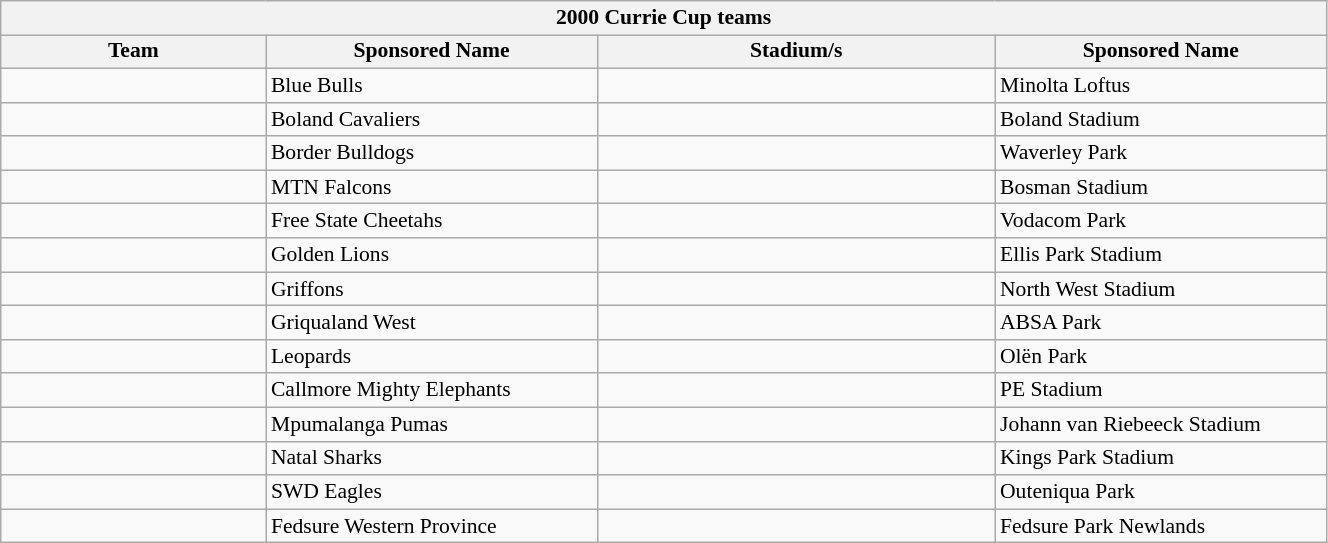<table class="wikitable sortable" style="text-align:left; line-height:110%; font-size:90%; width:70%;">
<tr>
<th colspan="100%" align=center><strong>2000 Currie Cup teams</strong></th>
</tr>
<tr>
<th width="20%">Team</th>
<th width="25%">Sponsored Name</th>
<th width="30%">Stadium/s</th>
<th width="25%">Sponsored Name</th>
</tr>
<tr>
<td></td>
<td>Blue Bulls</td>
<td></td>
<td>Minolta Loftus</td>
</tr>
<tr>
<td></td>
<td>Boland Cavaliers</td>
<td></td>
<td>Boland Stadium</td>
</tr>
<tr>
<td></td>
<td>Border Bulldogs</td>
<td></td>
<td>Waverley Park</td>
</tr>
<tr>
<td></td>
<td>MTN Falcons</td>
<td></td>
<td>Bosman Stadium</td>
</tr>
<tr>
<td></td>
<td>Free State Cheetahs</td>
<td></td>
<td>Vodacom Park</td>
</tr>
<tr>
<td></td>
<td>Golden Lions</td>
<td></td>
<td>Ellis Park Stadium</td>
</tr>
<tr>
<td></td>
<td>Griffons</td>
<td></td>
<td>North West Stadium</td>
</tr>
<tr>
<td></td>
<td>Griqualand West</td>
<td></td>
<td>ABSA Park</td>
</tr>
<tr>
<td></td>
<td>Leopards</td>
<td></td>
<td>Olën Park</td>
</tr>
<tr>
<td></td>
<td>Callmore Mighty Elephants</td>
<td></td>
<td>PE Stadium</td>
</tr>
<tr>
<td></td>
<td>Mpumalanga Pumas</td>
<td></td>
<td>Johann van Riebeeck Stadium</td>
</tr>
<tr>
<td></td>
<td>Natal Sharks</td>
<td></td>
<td>Kings Park Stadium</td>
</tr>
<tr>
<td></td>
<td>SWD Eagles</td>
<td></td>
<td>Outeniqua Park</td>
</tr>
<tr>
<td></td>
<td>Fedsure Western Province</td>
<td></td>
<td>Fedsure Park Newlands</td>
</tr>
</table>
